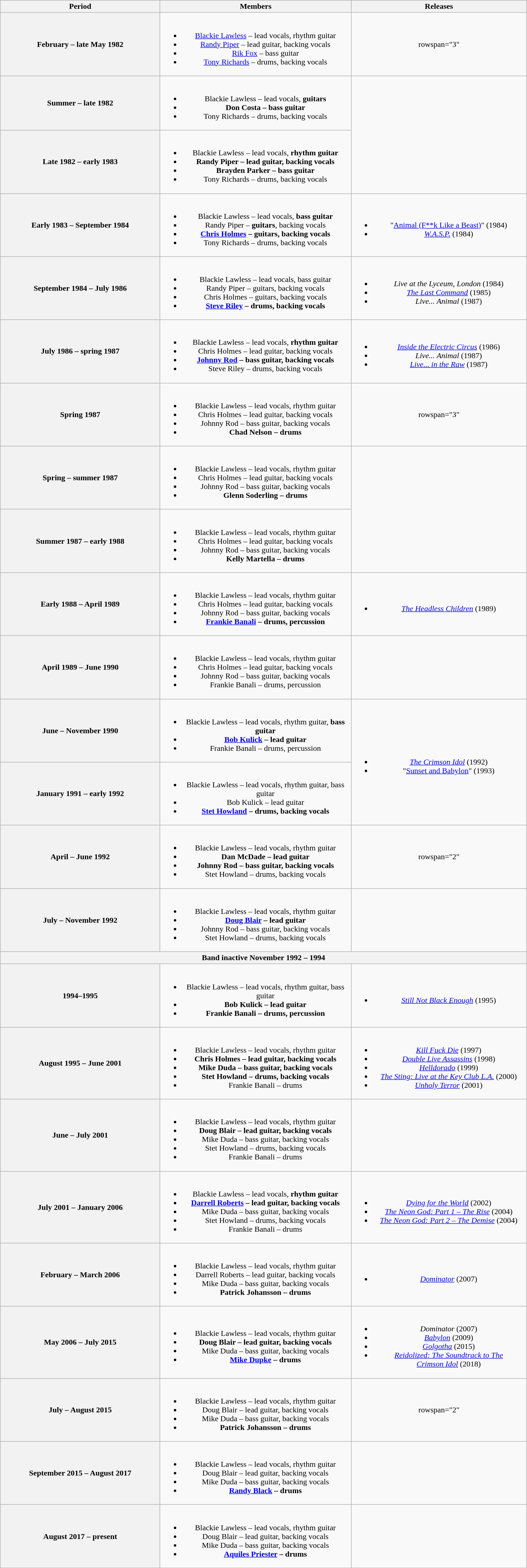<table class="wikitable plainrowheaders" style="text-align:center;">
<tr>
<th scope="col" style="width:20em;">Period</th>
<th scope="col" style="width:24em;">Members</th>
<th scope="col" style="width:22em;">Releases</th>
</tr>
<tr>
<th scope="col">February – late May 1982</th>
<td><br><ul><li><a href='#'>Blackie Lawless</a> – lead vocals, rhythm guitar</li><li><a href='#'>Randy Piper</a> – lead guitar, backing vocals</li><li><a href='#'>Rik Fox</a> – bass guitar</li><li><a href='#'>Tony Richards</a> – drums, backing vocals</li></ul></td>
<td>rowspan="3" </td>
</tr>
<tr>
<th scope="col">Summer – late 1982</th>
<td><br><ul><li>Blackie Lawless – lead vocals, <strong>guitars</strong></li><li><strong>Don Costa – bass guitar</strong></li><li>Tony Richards – drums, backing vocals</li></ul></td>
</tr>
<tr>
<th scope="col">Late 1982 – early 1983</th>
<td><br><ul><li>Blackie Lawless – lead vocals, <strong>rhythm guitar</strong></li><li><strong>Randy Piper – lead guitar, backing vocals</strong></li><li><strong>Brayden Parker – bass guitar</strong></li><li>Tony Richards – drums, backing vocals</li></ul></td>
</tr>
<tr>
<th scope="col">Early 1983 – September 1984</th>
<td><br><ul><li>Blackie Lawless – lead vocals, <strong>bass guitar</strong></li><li>Randy Piper – <strong>guitars</strong>, backing vocals</li><li><strong><a href='#'>Chris Holmes</a> – guitars, backing vocals</strong></li><li>Tony Richards – drums, backing vocals</li></ul></td>
<td><br><ul><li>"<a href='#'>Animal (F**k Like a Beast)</a>" (1984)</li><li><em><a href='#'>W.A.S.P.</a></em> (1984)</li></ul></td>
</tr>
<tr>
<th scope="col">September 1984 – July 1986</th>
<td><br><ul><li>Blackie Lawless – lead vocals, bass guitar</li><li>Randy Piper – guitars, backing vocals</li><li>Chris Holmes – guitars, backing vocals</li><li><strong><a href='#'>Steve Riley</a> – drums, backing vocals</strong></li></ul></td>
<td><br><ul><li><em>Live at the Lyceum, London</em> (1984)</li><li><em><a href='#'>The Last Command</a></em> (1985)</li><li><em>Live... Animal</em> (1987) </li></ul></td>
</tr>
<tr>
<th scope="col">July 1986 – spring 1987</th>
<td><br><ul><li>Blackie Lawless – lead vocals, <strong>rhythm guitar</strong></li><li>Chris Holmes – lead guitar, backing vocals</li><li><strong><a href='#'>Johnny Rod</a> – bass guitar, backing vocals</strong></li><li>Steve Riley – drums, backing vocals</li></ul></td>
<td><br><ul><li><em><a href='#'>Inside the Electric Circus</a></em> (1986)</li><li><em>Live... Animal</em> (1987) </li><li><em><a href='#'>Live... in the Raw</a></em> (1987)</li></ul></td>
</tr>
<tr>
<th scope="col">Spring 1987</th>
<td><br><ul><li>Blackie Lawless – lead vocals, rhythm guitar</li><li>Chris Holmes – lead guitar, backing vocals</li><li>Johnny Rod – bass guitar, backing vocals</li><li><strong>Chad Nelson – drums</strong> </li></ul></td>
<td>rowspan="3" </td>
</tr>
<tr>
<th scope="col">Spring – summer 1987</th>
<td><br><ul><li>Blackie Lawless – lead vocals, rhythm guitar</li><li>Chris Holmes – lead guitar, backing vocals</li><li>Johnny Rod – bass guitar, backing vocals</li><li><strong>Glenn Soderling – drums</strong> </li></ul></td>
</tr>
<tr>
<th scope="col">Summer 1987 – early 1988</th>
<td><br><ul><li>Blackie Lawless – lead vocals, rhythm guitar</li><li>Chris Holmes – lead guitar, backing vocals</li><li>Johnny Rod – bass guitar, backing vocals</li><li><strong>Kelly Martella – drums</strong> </li></ul></td>
</tr>
<tr>
<th scope="col">Early 1988 – April 1989</th>
<td><br><ul><li>Blackie Lawless – lead vocals, rhythm guitar</li><li>Chris Holmes – lead guitar, backing vocals</li><li>Johnny Rod – bass guitar, backing vocals</li><li><strong><a href='#'>Frankie Banali</a> – drums, percussion</strong> </li></ul></td>
<td><br><ul><li><em><a href='#'>The Headless Children</a></em> (1989)</li></ul></td>
</tr>
<tr>
<th scope="col">April 1989 – June 1990</th>
<td><br><ul><li>Blackie Lawless – lead vocals, rhythm guitar</li><li>Chris Holmes – lead guitar, backing vocals</li><li>Johnny Rod – bass guitar, backing vocals</li><li>Frankie Banali – drums, percussion</li></ul></td>
<td></td>
</tr>
<tr>
<th scope="col">June – November 1990</th>
<td><br><ul><li>Blackie Lawless – lead vocals, rhythm guitar, <strong>bass guitar</strong></li><li><strong><a href='#'>Bob Kulick</a> – lead guitar</strong> </li><li>Frankie Banali – drums, percussion</li></ul></td>
<td rowspan="2"><br><ul><li><em><a href='#'>The Crimson Idol</a></em> (1992)</li><li>"<a href='#'>Sunset and Babylon</a>" (1993)<br></li></ul></td>
</tr>
<tr>
<th scope="col">January 1991 – early 1992</th>
<td><br><ul><li>Blackie Lawless – lead vocals, rhythm guitar, bass guitar</li><li>Bob Kulick – lead guitar </li><li><strong><a href='#'>Stet Howland</a> – drums, backing vocals</strong></li></ul></td>
</tr>
<tr>
<th scope="col">April – June 1992</th>
<td><br><ul><li>Blackie Lawless – lead vocals, rhythm guitar</li><li><strong>Dan McDade – lead guitar</strong> </li><li><strong>Johnny Rod – bass guitar, backing vocals</strong></li><li>Stet Howland – drums, backing vocals</li></ul></td>
<td>rowspan="2" </td>
</tr>
<tr>
<th scope="col">July – November 1992</th>
<td><br><ul><li>Blackie Lawless – lead vocals, rhythm guitar</li><li><strong><a href='#'>Doug Blair</a> – lead guitar</strong> </li><li>Johnny Rod – bass guitar, backing vocals</li><li>Stet Howland – drums, backing vocals</li></ul></td>
</tr>
<tr>
<th scope="col" colspan="3">Band inactive November 1992  – 1994</th>
</tr>
<tr>
<th scope="col">1994–1995</th>
<td><br><ul><li>Blackie Lawless – lead vocals, rhythm guitar, bass guitar</li><li><strong>Bob Kulick – lead guitar</strong> </li><li><strong>Frankie Banali – drums, percussion</strong> </li></ul></td>
<td><br><ul><li><em><a href='#'>Still Not Black Enough</a></em> (1995)</li></ul></td>
</tr>
<tr>
<th scope="col">August 1995 – June 2001</th>
<td><br><ul><li>Blackie Lawless – lead vocals, rhythm guitar</li><li><strong>Chris Holmes – lead guitar, backing vocals</strong></li><li><strong>Mike Duda – bass guitar, backing vocals</strong></li><li><strong>Stet Howland – drums, backing vocals</strong></li><li>Frankie Banali – drums </li></ul></td>
<td><br><ul><li><em><a href='#'>Kill Fuck Die</a></em> (1997)</li><li><em><a href='#'>Double Live Assassins</a></em> (1998)</li><li><em><a href='#'>Helldorado</a></em> (1999)</li><li><em><a href='#'>The Sting: Live at the Key Club L.A.</a></em> (2000)</li><li><em><a href='#'>Unholy Terror</a></em> (2001)</li></ul></td>
</tr>
<tr>
<th scope="col">June – July 2001</th>
<td><br><ul><li>Blackie Lawless – lead vocals, rhythm guitar</li><li><strong>Doug Blair – lead guitar, backing vocals</strong> </li><li>Mike Duda – bass guitar, backing vocals</li><li>Stet Howland – drums, backing vocals</li><li>Frankie Banali – drums </li></ul></td>
<td></td>
</tr>
<tr>
<th scope="col">July 2001 – January 2006</th>
<td><br><ul><li>Blackie Lawless – lead vocals, <strong>rhythm guitar</strong></li><li><strong><a href='#'>Darrell Roberts</a> – lead guitar, backing vocals</strong></li><li>Mike Duda – bass guitar, backing vocals</li><li>Stet Howland – drums, backing vocals</li><li>Frankie Banali – drums </li></ul></td>
<td><br><ul><li><em><a href='#'>Dying for the World</a></em> (2002)</li><li><em><a href='#'>The Neon God: Part 1 – The Rise</a></em> (2004)</li><li><em><a href='#'>The Neon God: Part 2 – The Demise</a></em> (2004)</li></ul></td>
</tr>
<tr>
<th scope="col">February – March 2006</th>
<td><br><ul><li>Blackie Lawless – lead vocals, rhythm guitar</li><li>Darrell Roberts – lead guitar, backing vocals</li><li>Mike Duda – bass guitar, backing vocals</li><li><strong>Patrick Johansson – drums</strong> </li></ul></td>
<td><br><ul><li><em><a href='#'>Dominator</a></em> (2007) </li></ul></td>
</tr>
<tr>
<th scope="col">May 2006 – July 2015</th>
<td><br><ul><li>Blackie Lawless – lead vocals, rhythm guitar</li><li><strong>Doug Blair – lead guitar, backing vocals</strong></li><li>Mike Duda – bass guitar, backing vocals</li><li><strong><a href='#'>Mike Dupke</a> – drums</strong></li></ul></td>
<td><br><ul><li><em>Dominator</em> (2007) </li><li><em><a href='#'>Babylon</a></em> (2009)</li><li><em><a href='#'>Golgotha</a></em> (2015)</li><li><em><a href='#'>Reidolized: The Soundtrack to The<br>Crimson Idol</a></em> (2018)</li></ul></td>
</tr>
<tr>
<th scope="col">July – August 2015</th>
<td><br><ul><li>Blackie Lawless – lead vocals, rhythm guitar</li><li>Doug Blair – lead guitar, backing vocals</li><li>Mike Duda – bass guitar, backing vocals</li><li><strong>Patrick Johansson – drums</strong> </li></ul></td>
<td>rowspan="2" </td>
</tr>
<tr>
<th scope="col">September 2015 – August 2017</th>
<td><br><ul><li>Blackie Lawless – lead vocals, rhythm guitar</li><li>Doug Blair – lead guitar, backing vocals</li><li>Mike Duda – bass guitar, backing vocals</li><li><strong><a href='#'>Randy Black</a> – drums</strong> </li></ul></td>
</tr>
<tr>
<th scope="col">August 2017 – present</th>
<td><br><ul><li>Blackie Lawless – lead vocals, rhythm guitar</li><li>Doug Blair – lead guitar, backing vocals</li><li>Mike Duda – bass guitar, backing vocals</li><li><strong><a href='#'>Aquiles Priester</a> – drums</strong></li></ul></td>
<td></td>
</tr>
</table>
